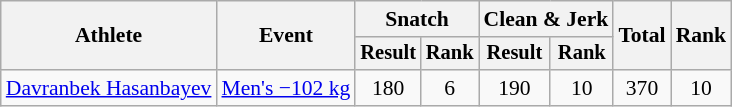<table class="wikitable" style="font-size:90%">
<tr>
<th rowspan="2">Athlete</th>
<th rowspan="2">Event</th>
<th colspan="2">Snatch</th>
<th colspan="2">Clean & Jerk</th>
<th rowspan="2">Total</th>
<th rowspan="2">Rank</th>
</tr>
<tr style="font-size:95%">
<th>Result</th>
<th>Rank</th>
<th>Result</th>
<th>Rank</th>
</tr>
<tr align=center>
<td align=left><a href='#'>Davranbek Hasanbayev</a></td>
<td align=left><a href='#'>Men's −102 kg</a></td>
<td>180</td>
<td>6</td>
<td>190</td>
<td>10</td>
<td>370</td>
<td>10</td>
</tr>
</table>
